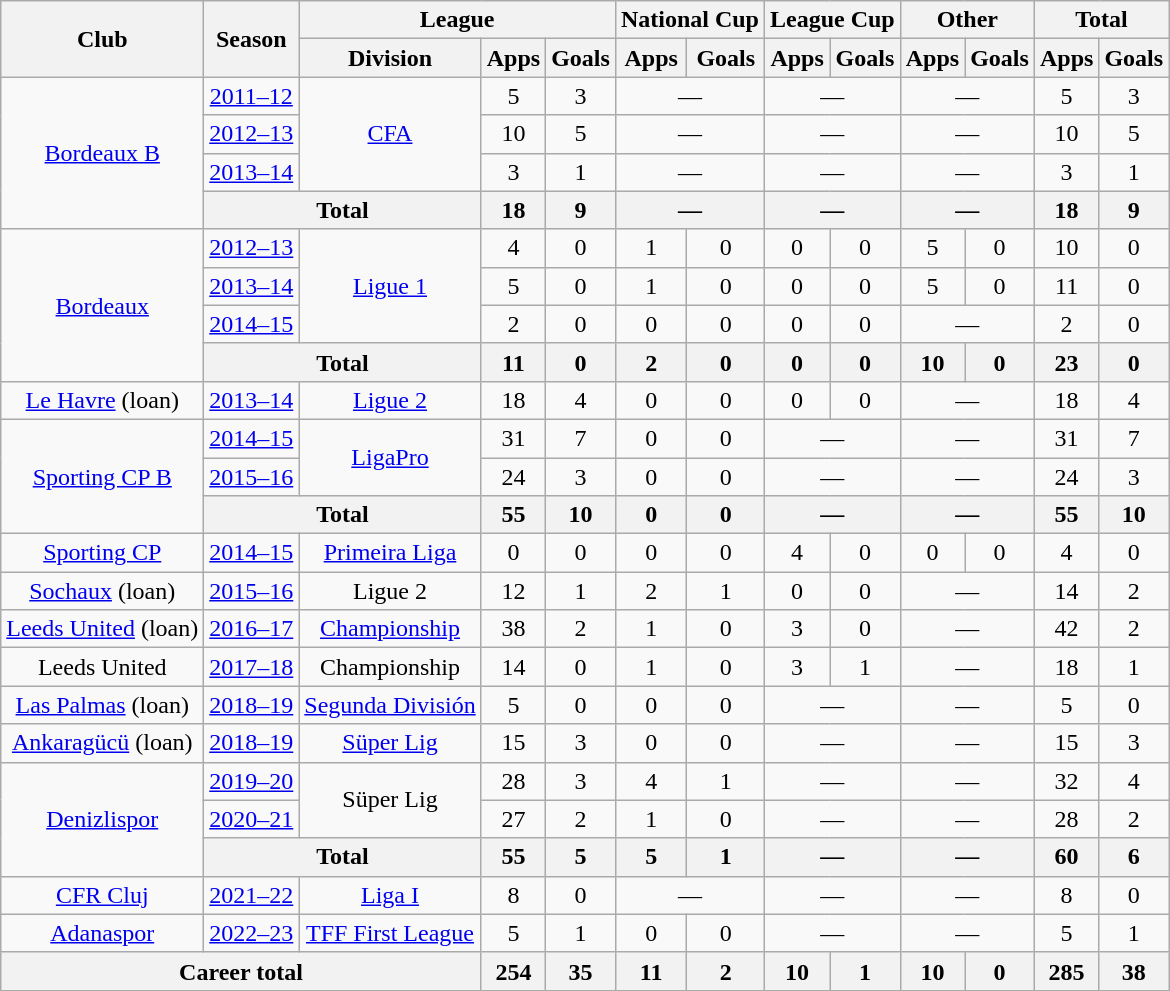<table class="wikitable" style="text-align:center">
<tr>
<th rowspan="2">Club</th>
<th rowspan="2">Season</th>
<th colspan="3">League</th>
<th colspan="2">National Cup</th>
<th colspan="2">League Cup</th>
<th colspan="2">Other</th>
<th colspan="2">Total</th>
</tr>
<tr>
<th>Division</th>
<th>Apps</th>
<th>Goals</th>
<th>Apps</th>
<th>Goals</th>
<th>Apps</th>
<th>Goals</th>
<th>Apps</th>
<th>Goals</th>
<th>Apps</th>
<th>Goals</th>
</tr>
<tr>
<td rowspan="4"><a href='#'>Bordeaux B</a></td>
<td><a href='#'>2011–12</a></td>
<td rowspan="3"><a href='#'>CFA</a></td>
<td>5</td>
<td>3</td>
<td colspan="2">—</td>
<td colspan="2">—</td>
<td colspan="2">—</td>
<td>5</td>
<td>3</td>
</tr>
<tr>
<td><a href='#'>2012–13</a></td>
<td>10</td>
<td>5</td>
<td colspan="2">—</td>
<td colspan="2">—</td>
<td colspan="2">—</td>
<td>10</td>
<td>5</td>
</tr>
<tr>
<td><a href='#'>2013–14</a></td>
<td>3</td>
<td>1</td>
<td colspan="2">—</td>
<td colspan="2">—</td>
<td colspan="2">—</td>
<td>3</td>
<td>1</td>
</tr>
<tr>
<th colspan="2">Total</th>
<th>18</th>
<th>9</th>
<th colspan="2">—</th>
<th colspan="2">—</th>
<th colspan="2">—</th>
<th>18</th>
<th>9</th>
</tr>
<tr>
<td rowspan="4"><a href='#'>Bordeaux</a></td>
<td><a href='#'>2012–13</a></td>
<td rowspan="3"><a href='#'>Ligue 1</a></td>
<td>4</td>
<td>0</td>
<td>1</td>
<td>0</td>
<td>0</td>
<td>0</td>
<td>5</td>
<td>0</td>
<td>10</td>
<td>0</td>
</tr>
<tr>
<td><a href='#'>2013–14</a></td>
<td>5</td>
<td>0</td>
<td>1</td>
<td>0</td>
<td>0</td>
<td>0</td>
<td>5</td>
<td>0</td>
<td>11</td>
<td>0</td>
</tr>
<tr>
<td><a href='#'>2014–15</a></td>
<td>2</td>
<td>0</td>
<td>0</td>
<td>0</td>
<td>0</td>
<td>0</td>
<td colspan="2">—</td>
<td>2</td>
<td>0</td>
</tr>
<tr>
<th colspan="2">Total</th>
<th>11</th>
<th>0</th>
<th>2</th>
<th>0</th>
<th>0</th>
<th>0</th>
<th>10</th>
<th>0</th>
<th>23</th>
<th>0</th>
</tr>
<tr>
<td><a href='#'>Le Havre</a> (loan)</td>
<td><a href='#'>2013–14</a></td>
<td><a href='#'>Ligue 2</a></td>
<td>18</td>
<td>4</td>
<td>0</td>
<td>0</td>
<td>0</td>
<td>0</td>
<td colspan="2">—</td>
<td>18</td>
<td>4</td>
</tr>
<tr>
<td rowspan="3"><a href='#'>Sporting CP B</a></td>
<td><a href='#'>2014–15</a></td>
<td rowspan="2"><a href='#'>LigaPro</a></td>
<td>31</td>
<td>7</td>
<td>0</td>
<td>0</td>
<td colspan="2">—</td>
<td colspan="2">—</td>
<td>31</td>
<td>7</td>
</tr>
<tr>
<td><a href='#'>2015–16</a></td>
<td>24</td>
<td>3</td>
<td>0</td>
<td>0</td>
<td colspan="2">—</td>
<td colspan="2">—</td>
<td>24</td>
<td>3</td>
</tr>
<tr>
<th colspan="2">Total</th>
<th>55</th>
<th>10</th>
<th>0</th>
<th>0</th>
<th colspan="2">—</th>
<th colspan="2">—</th>
<th>55</th>
<th>10</th>
</tr>
<tr>
<td><a href='#'>Sporting CP</a></td>
<td><a href='#'>2014–15</a></td>
<td><a href='#'>Primeira Liga</a></td>
<td>0</td>
<td>0</td>
<td>0</td>
<td>0</td>
<td>4</td>
<td>0</td>
<td>0</td>
<td>0</td>
<td>4</td>
<td>0</td>
</tr>
<tr>
<td><a href='#'>Sochaux</a> (loan)</td>
<td><a href='#'>2015–16</a></td>
<td>Ligue 2</td>
<td>12</td>
<td>1</td>
<td>2</td>
<td>1</td>
<td>0</td>
<td>0</td>
<td colspan="2">—</td>
<td>14</td>
<td>2</td>
</tr>
<tr>
<td><a href='#'>Leeds United</a> (loan)</td>
<td><a href='#'>2016–17</a></td>
<td><a href='#'>Championship</a></td>
<td>38</td>
<td>2</td>
<td>1</td>
<td>0</td>
<td>3</td>
<td>0</td>
<td colspan="2">—</td>
<td>42</td>
<td>2</td>
</tr>
<tr>
<td>Leeds United</td>
<td><a href='#'>2017–18</a></td>
<td>Championship</td>
<td>14</td>
<td>0</td>
<td>1</td>
<td>0</td>
<td>3</td>
<td>1</td>
<td colspan="2">—</td>
<td>18</td>
<td>1</td>
</tr>
<tr>
<td><a href='#'>Las Palmas</a> (loan)</td>
<td><a href='#'>2018–19</a></td>
<td><a href='#'>Segunda División</a></td>
<td>5</td>
<td>0</td>
<td>0</td>
<td>0</td>
<td colspan="2">—</td>
<td colspan="2">—</td>
<td>5</td>
<td>0</td>
</tr>
<tr>
<td><a href='#'>Ankaragücü</a> (loan)</td>
<td><a href='#'>2018–19</a></td>
<td><a href='#'>Süper Lig</a></td>
<td>15</td>
<td>3</td>
<td>0</td>
<td>0</td>
<td colspan="2">—</td>
<td colspan="2">—</td>
<td>15</td>
<td>3</td>
</tr>
<tr>
<td rowspan="3"><a href='#'>Denizlispor</a></td>
<td><a href='#'>2019–20</a></td>
<td rowspan="2">Süper Lig</td>
<td>28</td>
<td>3</td>
<td>4</td>
<td>1</td>
<td colspan="2">—</td>
<td colspan="2">—</td>
<td>32</td>
<td>4</td>
</tr>
<tr>
<td><a href='#'>2020–21</a></td>
<td>27</td>
<td>2</td>
<td>1</td>
<td>0</td>
<td colspan="2">—</td>
<td colspan="2">—</td>
<td>28</td>
<td>2</td>
</tr>
<tr>
<th colspan="2">Total</th>
<th>55</th>
<th>5</th>
<th>5</th>
<th>1</th>
<th colspan="2">—</th>
<th colspan="2">—</th>
<th>60</th>
<th>6</th>
</tr>
<tr>
<td><a href='#'>CFR Cluj</a></td>
<td><a href='#'>2021–22</a></td>
<td><a href='#'>Liga I</a></td>
<td>8</td>
<td>0</td>
<td colspan="2">—</td>
<td colspan="2">—</td>
<td colspan="2">—</td>
<td>8</td>
<td>0</td>
</tr>
<tr>
<td><a href='#'>Adanaspor</a></td>
<td><a href='#'>2022–23</a></td>
<td><a href='#'>TFF First League</a></td>
<td>5</td>
<td>1</td>
<td>0</td>
<td>0</td>
<td colspan="2">—</td>
<td colspan="2">—</td>
<td>5</td>
<td>1</td>
</tr>
<tr>
<th colspan="3">Career total</th>
<th>254</th>
<th>35</th>
<th>11</th>
<th>2</th>
<th>10</th>
<th>1</th>
<th>10</th>
<th>0</th>
<th>285</th>
<th>38</th>
</tr>
</table>
